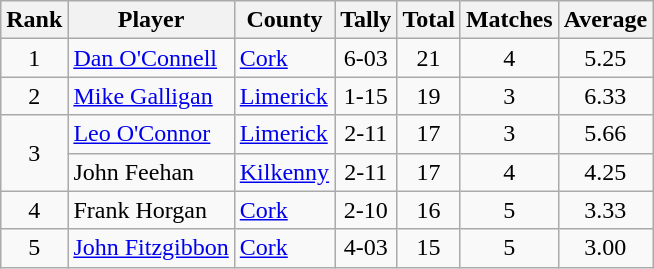<table class="wikitable">
<tr>
<th>Rank</th>
<th>Player</th>
<th>County</th>
<th>Tally</th>
<th>Total</th>
<th>Matches</th>
<th>Average</th>
</tr>
<tr>
<td rowspan=1 align=center>1</td>
<td><a href='#'>Dan O'Connell</a></td>
<td><a href='#'>Cork</a></td>
<td align=center>6-03</td>
<td align=center>21</td>
<td align=center>4</td>
<td align=center>5.25</td>
</tr>
<tr>
<td rowspan=1 align=center>2</td>
<td><a href='#'>Mike Galligan</a></td>
<td><a href='#'>Limerick</a></td>
<td align=center>1-15</td>
<td align=center>19</td>
<td align=center>3</td>
<td align=center>6.33</td>
</tr>
<tr>
<td rowspan=2 align=center>3</td>
<td><a href='#'>Leo O'Connor</a></td>
<td><a href='#'>Limerick</a></td>
<td align=center>2-11</td>
<td align=center>17</td>
<td align=center>3</td>
<td align=center>5.66</td>
</tr>
<tr>
<td>John Feehan</td>
<td><a href='#'>Kilkenny</a></td>
<td align=center>2-11</td>
<td align=center>17</td>
<td align=center>4</td>
<td align=center>4.25</td>
</tr>
<tr>
<td rowspan=1 align=center>4</td>
<td>Frank Horgan</td>
<td><a href='#'>Cork</a></td>
<td align=center>2-10</td>
<td align=center>16</td>
<td align=center>5</td>
<td align=center>3.33</td>
</tr>
<tr>
<td rowspan=1 align=center>5</td>
<td><a href='#'>John Fitzgibbon</a></td>
<td><a href='#'>Cork</a></td>
<td align=center>4-03</td>
<td align=center>15</td>
<td align=center>5</td>
<td align=center>3.00</td>
</tr>
</table>
